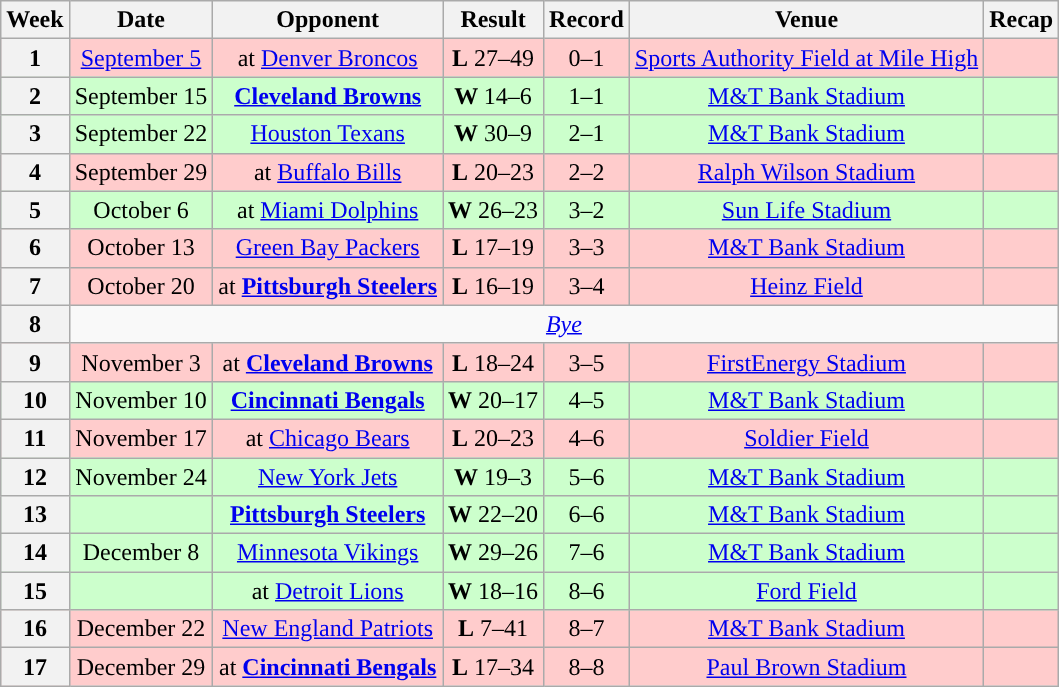<table class="wikitable" style="text-align:center">
<tr>
<th>Week</th>
<th>Date</th>
<th>Opponent</th>
<th>Result</th>
<th>Record</th>
<th>Venue</th>
<th>Recap</th>
</tr>
<tr style="background:#fcc">
<th>1</th>
<td><a href='#'>September 5</a></td>
<td>at <a href='#'>Denver Broncos</a></td>
<td><strong>L</strong> 27–49</td>
<td>0–1</td>
<td><a href='#'>Sports Authority Field at Mile High</a></td>
<td></td>
</tr>
<tr style="background:#cfc">
<th>2</th>
<td>September 15</td>
<td><strong><a href='#'>Cleveland Browns</a></strong></td>
<td><strong>W </strong> 14–6</td>
<td>1–1</td>
<td><a href='#'>M&T Bank Stadium</a></td>
<td></td>
</tr>
<tr style="background:#cfc">
<th>3</th>
<td>September 22</td>
<td><a href='#'>Houston Texans</a></td>
<td><strong>W</strong> 30–9</td>
<td>2–1</td>
<td><a href='#'>M&T Bank Stadium</a></td>
<td></td>
</tr>
<tr style="background:#fcc">
<th>4</th>
<td>September 29</td>
<td>at <a href='#'>Buffalo Bills</a></td>
<td><strong>L</strong> 20–23</td>
<td>2–2</td>
<td><a href='#'>Ralph Wilson Stadium</a></td>
<td></td>
</tr>
<tr style="background:#cfc">
<th>5</th>
<td>October 6</td>
<td>at <a href='#'>Miami Dolphins</a></td>
<td><strong>W</strong> 26–23</td>
<td>3–2</td>
<td><a href='#'>Sun Life Stadium</a></td>
<td></td>
</tr>
<tr style="background:#fcc">
<th>6</th>
<td>October 13</td>
<td><a href='#'>Green Bay Packers</a></td>
<td><strong>L</strong> 17–19</td>
<td>3–3</td>
<td><a href='#'>M&T Bank Stadium</a></td>
<td></td>
</tr>
<tr style="background:#fcc">
<th>7</th>
<td>October 20</td>
<td>at <strong><a href='#'>Pittsburgh Steelers</a></strong></td>
<td><strong>L</strong> 16–19</td>
<td>3–4</td>
<td><a href='#'>Heinz Field</a></td>
<td></td>
</tr>
<tr>
<th>8</th>
<td colspan="6"><em><a href='#'>Bye</a></em></td>
</tr>
<tr style="background:#fcc">
<th>9</th>
<td>November 3</td>
<td>at <strong><a href='#'>Cleveland Browns</a></strong></td>
<td><strong>L</strong> 18–24</td>
<td>3–5</td>
<td><a href='#'>FirstEnergy Stadium</a></td>
<td></td>
</tr>
<tr style="background:#cfc">
<th>10</th>
<td>November 10</td>
<td><strong><a href='#'>Cincinnati Bengals</a></strong></td>
<td><strong>W</strong> 20–17 </td>
<td>4–5</td>
<td><a href='#'>M&T Bank Stadium</a></td>
<td></td>
</tr>
<tr style="background:#fcc">
<th>11</th>
<td>November 17</td>
<td>at <a href='#'>Chicago Bears</a></td>
<td><strong>L</strong> 20–23 </td>
<td>4–6</td>
<td><a href='#'>Soldier Field</a></td>
<td></td>
</tr>
<tr style="background:#cfc">
<th>12</th>
<td>November 24</td>
<td><a href='#'>New York Jets</a></td>
<td><strong>W</strong> 19–3</td>
<td>5–6</td>
<td><a href='#'>M&T Bank Stadium</a></td>
<td></td>
</tr>
<tr style="background:#cfc">
<th>13</th>
<td><a href='#'></a></td>
<td><strong><a href='#'>Pittsburgh Steelers</a></strong></td>
<td><strong>W</strong> 22–20</td>
<td>6–6</td>
<td><a href='#'>M&T Bank Stadium</a></td>
<td></td>
</tr>
<tr style="background:#cfc">
<th>14</th>
<td>December 8</td>
<td><a href='#'>Minnesota Vikings</a></td>
<td><strong>W</strong> 29–26</td>
<td>7–6</td>
<td><a href='#'>M&T Bank Stadium</a></td>
<td></td>
</tr>
<tr style="background:#cfc">
<th>15</th>
<td></td>
<td>at <a href='#'>Detroit Lions</a></td>
<td><strong>W</strong> 18–16</td>
<td>8–6</td>
<td><a href='#'>Ford Field</a></td>
<td></td>
</tr>
<tr style="background:#fcc">
<th>16</th>
<td>December 22</td>
<td><a href='#'>New England Patriots</a></td>
<td><strong>L</strong> 7–41</td>
<td>8–7</td>
<td><a href='#'>M&T Bank Stadium</a></td>
<td></td>
</tr>
<tr style="background:#fcc">
<th>17</th>
<td>December 29</td>
<td>at <strong><a href='#'>Cincinnati Bengals</a></strong></td>
<td><strong>L</strong> 17–34</td>
<td>8–8</td>
<td><a href='#'>Paul Brown Stadium</a></td>
<td></td>
</tr>
</table>
